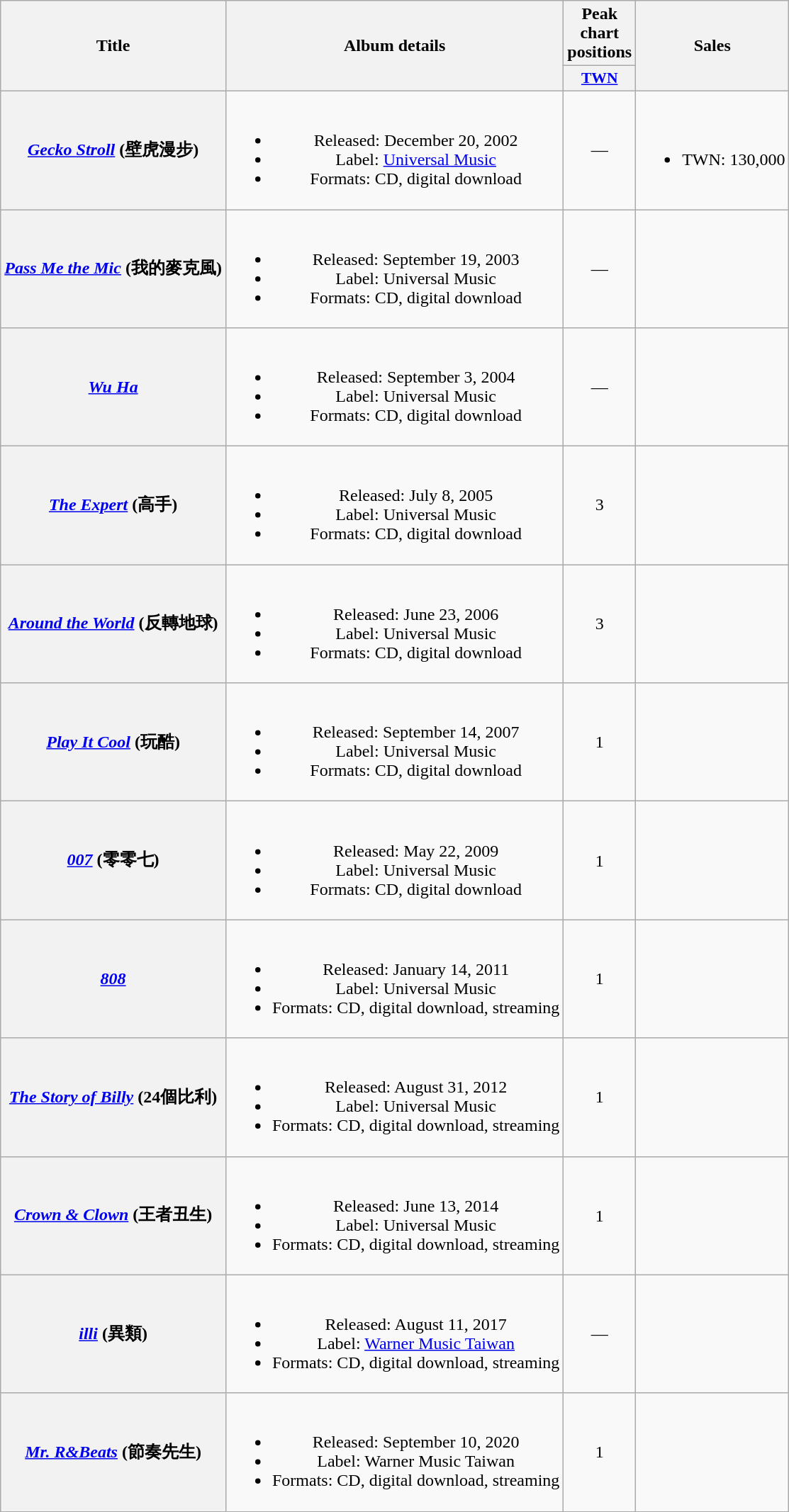<table class="wikitable plainrowheaders" style="text-align:center" style="text-align:center;">
<tr>
<th rowspan="2">Title</th>
<th rowspan="2">Album details</th>
<th>Peak chart positions</th>
<th rowspan="2">Sales</th>
</tr>
<tr>
<th scope="col" style="width:3em;font-size:90%;"><a href='#'>TWN</a><br></th>
</tr>
<tr>
<th scope="row"><em><a href='#'>Gecko Stroll</a></em> (壁虎漫步)</th>
<td><br><ul><li>Released: December 20, 2002</li><li>Label: <a href='#'>Universal Music</a></li><li>Formats: CD, digital download</li></ul></td>
<td>—</td>
<td><br><ul><li>TWN: 130,000</li></ul></td>
</tr>
<tr>
<th scope="row"><em><a href='#'>Pass Me the Mic</a></em> (我的麥克風)</th>
<td><br><ul><li>Released: September 19, 2003</li><li>Label: Universal Music</li><li>Formats: CD, digital download</li></ul></td>
<td>—</td>
<td></td>
</tr>
<tr>
<th scope="row"><em><a href='#'>Wu Ha</a></em></th>
<td><br><ul><li>Released: September 3, 2004</li><li>Label: Universal Music</li><li>Formats: CD, digital download</li></ul></td>
<td>—</td>
<td></td>
</tr>
<tr>
<th scope="row"><em><a href='#'>The Expert</a></em> (高手)</th>
<td><br><ul><li>Released: July 8, 2005</li><li>Label: Universal Music</li><li>Formats: CD, digital download</li></ul></td>
<td align="center">3</td>
<td></td>
</tr>
<tr>
<th scope="row"><em><a href='#'>Around the World</a></em> (反轉地球)</th>
<td><br><ul><li>Released: June 23, 2006</li><li>Label: Universal Music</li><li>Formats: CD, digital download</li></ul></td>
<td align="center">3</td>
<td></td>
</tr>
<tr>
<th scope="row"><em><a href='#'>Play It Cool</a></em> (玩酷)</th>
<td><br><ul><li>Released: September 14, 2007</li><li>Label: Universal Music</li><li>Formats: CD, digital download</li></ul></td>
<td align="center">1</td>
<td></td>
</tr>
<tr>
<th scope="row"><em><a href='#'>007</a></em> (零零七)</th>
<td><br><ul><li>Released: May 22, 2009</li><li>Label: Universal Music</li><li>Formats: CD, digital download</li></ul></td>
<td align="center">1</td>
<td></td>
</tr>
<tr>
<th scope="row"><em><a href='#'>808</a></em></th>
<td><br><ul><li>Released: January 14, 2011</li><li>Label: Universal Music</li><li>Formats: CD, digital download, streaming</li></ul></td>
<td align="center">1</td>
<td></td>
</tr>
<tr>
<th scope="row"><em><a href='#'>The Story of Billy</a></em> (24個比利)</th>
<td><br><ul><li>Released: August 31, 2012</li><li>Label: Universal Music</li><li>Formats: CD, digital download, streaming</li></ul></td>
<td align="center">1</td>
<td></td>
</tr>
<tr>
<th scope="row"><em><a href='#'>Crown & Clown</a></em> (王者丑生)</th>
<td><br><ul><li>Released: June 13, 2014</li><li>Label: Universal Music</li><li>Formats: CD, digital download, streaming</li></ul></td>
<td align="center">1</td>
<td></td>
</tr>
<tr>
<th scope="row"><em><a href='#'>illi</a></em> (異類)</th>
<td><br><ul><li>Released: August 11, 2017</li><li>Label: <a href='#'>Warner Music Taiwan</a></li><li>Formats: CD, digital download, streaming</li></ul></td>
<td>—</td>
<td></td>
</tr>
<tr>
<th scope="row"><em><a href='#'>Mr. R&Beats</a></em> (節奏先生)</th>
<td><br><ul><li>Released: September 10, 2020</li><li>Label: Warner Music Taiwan</li><li>Formats: CD, digital download, streaming</li></ul></td>
<td align="center">1</td>
<td></td>
</tr>
</table>
